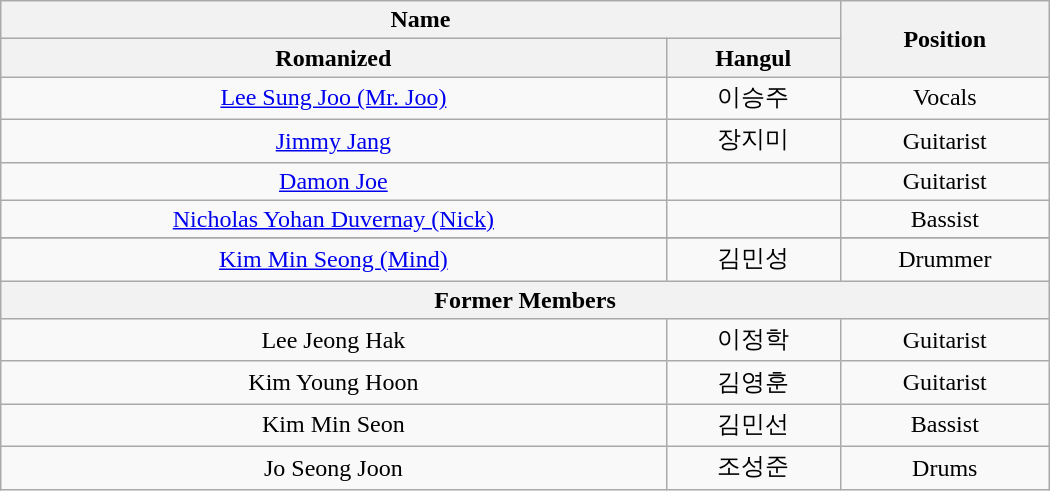<table class="wikitable" style="text-align:center; width:700px">
<tr>
<th colspan="2">Name</th>
<th rowspan="2">Position</th>
</tr>
<tr>
<th>Romanized</th>
<th>Hangul</th>
</tr>
<tr>
<td><a href='#'>Lee Sung Joo (Mr. Joo)</a></td>
<td>이승주</td>
<td>Vocals</td>
</tr>
<tr>
<td><a href='#'>Jimmy Jang</a></td>
<td>장지미</td>
<td>Guitarist</td>
</tr>
<tr>
<td><a href='#'>Damon Joe</a></td>
<td></td>
<td>Guitarist</td>
</tr>
<tr>
<td><a href='#'>Nicholas Yohan Duvernay (Nick)</a></td>
<td></td>
<td>Bassist</td>
</tr>
<tr>
</tr>
<tr>
<td><a href='#'>Kim Min Seong (Mind)</a></td>
<td>김민성</td>
<td>Drummer</td>
</tr>
<tr>
<th colspan="5">Former Members</th>
</tr>
<tr>
<td>Lee Jeong Hak</td>
<td>이정학</td>
<td>Guitarist</td>
</tr>
<tr>
<td>Kim Young Hoon</td>
<td>김영훈</td>
<td>Guitarist</td>
</tr>
<tr>
<td>Kim Min Seon</td>
<td>김민선</td>
<td>Bassist</td>
</tr>
<tr>
<td>Jo Seong Joon</td>
<td>조성준</td>
<td>Drums</td>
</tr>
</table>
